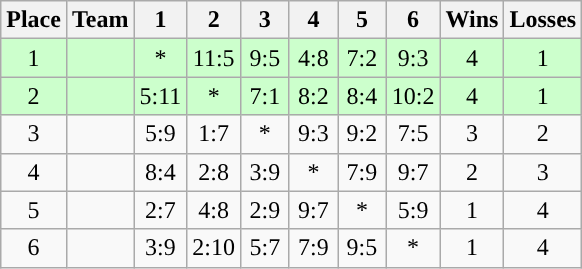<table class="wikitable" style="text-align:center;">
<tr>
<th>Place</th>
<th>Team</th>
<th width="25">1</th>
<th width="25">2</th>
<th width="25">3</th>
<th width="25">4</th>
<th width="25">5</th>
<th width="25">6</th>
<th>Wins</th>
<th>Losses</th>
</tr>
<tr bgcolor=#cfc>
<td>1</td>
<td align=left></td>
<td>*</td>
<td>11:5</td>
<td>9:5</td>
<td>4:8</td>
<td>7:2</td>
<td>9:3</td>
<td>4</td>
<td>1</td>
</tr>
<tr bgcolor=#cfc>
<td>2</td>
<td align=left></td>
<td>5:11</td>
<td>*</td>
<td>7:1</td>
<td>8:2</td>
<td>8:4</td>
<td>10:2</td>
<td>4</td>
<td>1</td>
</tr>
<tr>
<td>3</td>
<td align=left></td>
<td>5:9</td>
<td>1:7</td>
<td>*</td>
<td>9:3</td>
<td>9:2</td>
<td>7:5</td>
<td>3</td>
<td>2</td>
</tr>
<tr>
<td>4</td>
<td align=left></td>
<td>8:4</td>
<td>2:8</td>
<td>3:9</td>
<td>*</td>
<td>7:9</td>
<td>9:7</td>
<td>2</td>
<td>3</td>
</tr>
<tr>
<td>5</td>
<td align=left></td>
<td>2:7</td>
<td>4:8</td>
<td>2:9</td>
<td>9:7</td>
<td>*</td>
<td>5:9</td>
<td>1</td>
<td>4</td>
</tr>
<tr>
<td>6</td>
<td align=left></td>
<td>3:9</td>
<td>2:10</td>
<td>5:7</td>
<td>7:9</td>
<td>9:5</td>
<td>*</td>
<td>1</td>
<td>4</td>
</tr>
</table>
